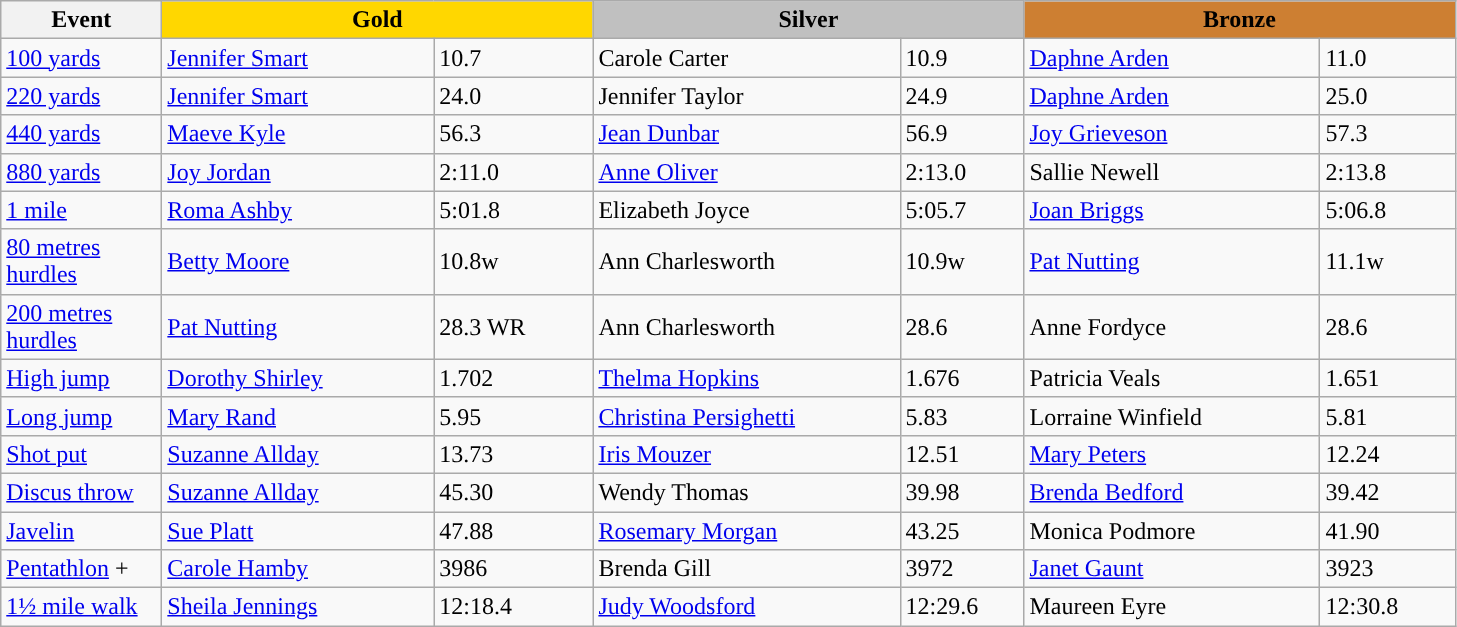<table class="wikitable" style="text-align:left">
<tr>
<th width=100>Event</th>
<th colspan="2" width="280" style="background:gold;">Gold</th>
<th colspan="2" width="280" style="background:silver;">Silver</th>
<th colspan="2" width="280" style="background:#CD7F32;">Bronze</th>
</tr>
<tr>
<td><a href='#'>100 yards</a></td>
<td> <a href='#'>Jennifer Smart</a></td>
<td>10.7</td>
<td>Carole Carter</td>
<td>10.9</td>
<td><a href='#'>Daphne Arden</a></td>
<td>11.0</td>
</tr>
<tr>
<td><a href='#'>220 yards</a></td>
<td> <a href='#'>Jennifer Smart</a></td>
<td>24.0</td>
<td>Jennifer Taylor</td>
<td>24.9</td>
<td><a href='#'>Daphne Arden</a></td>
<td>25.0</td>
</tr>
<tr>
<td><a href='#'>440 yards</a></td>
<td> <a href='#'>Maeve Kyle</a></td>
<td>56.3</td>
<td><a href='#'>Jean Dunbar</a></td>
<td>56.9</td>
<td><a href='#'>Joy Grieveson</a></td>
<td>57.3</td>
</tr>
<tr>
<td><a href='#'>880 yards</a></td>
<td><a href='#'>Joy Jordan</a></td>
<td>2:11.0</td>
<td><a href='#'>Anne Oliver</a></td>
<td>2:13.0</td>
<td>Sallie Newell</td>
<td>2:13.8</td>
</tr>
<tr>
<td><a href='#'>1 mile</a></td>
<td><a href='#'>Roma Ashby</a></td>
<td>5:01.8</td>
<td>Elizabeth Joyce</td>
<td>5:05.7</td>
<td><a href='#'>Joan Briggs</a></td>
<td>5:06.8</td>
</tr>
<tr>
<td><a href='#'>80 metres hurdles</a></td>
<td> <a href='#'>Betty Moore</a></td>
<td>10.8w</td>
<td>Ann Charlesworth</td>
<td>10.9w</td>
<td><a href='#'>Pat Nutting</a></td>
<td>11.1w</td>
</tr>
<tr>
<td><a href='#'>200 metres hurdles</a></td>
<td><a href='#'>Pat Nutting</a></td>
<td>28.3 WR</td>
<td>Ann Charlesworth</td>
<td>28.6</td>
<td>Anne Fordyce</td>
<td>28.6</td>
</tr>
<tr>
<td><a href='#'>High jump</a></td>
<td><a href='#'>Dorothy Shirley</a></td>
<td>1.702</td>
<td><a href='#'>Thelma Hopkins</a></td>
<td>1.676</td>
<td>Patricia Veals</td>
<td>1.651</td>
</tr>
<tr>
<td><a href='#'>Long jump</a></td>
<td><a href='#'>Mary Rand</a></td>
<td>5.95</td>
<td><a href='#'>Christina Persighetti</a></td>
<td>5.83</td>
<td>Lorraine Winfield</td>
<td>5.81</td>
</tr>
<tr>
<td><a href='#'>Shot put</a></td>
<td><a href='#'>Suzanne Allday</a></td>
<td>13.73</td>
<td><a href='#'>Iris Mouzer</a></td>
<td>12.51</td>
<td> <a href='#'>Mary Peters</a></td>
<td>12.24</td>
</tr>
<tr>
<td><a href='#'>Discus throw</a></td>
<td><a href='#'>Suzanne Allday</a></td>
<td>45.30</td>
<td>Wendy Thomas</td>
<td>39.98</td>
<td><a href='#'>Brenda Bedford</a></td>
<td>39.42</td>
</tr>
<tr>
<td><a href='#'>Javelin</a></td>
<td><a href='#'>Sue Platt</a></td>
<td>47.88</td>
<td><a href='#'>Rosemary Morgan</a></td>
<td>43.25</td>
<td>Monica Podmore</td>
<td>41.90</td>
</tr>
<tr>
<td><a href='#'>Pentathlon</a> +</td>
<td><a href='#'>Carole Hamby</a></td>
<td>3986</td>
<td>Brenda Gill</td>
<td>3972</td>
<td><a href='#'>Janet Gaunt</a></td>
<td>3923</td>
</tr>
<tr>
<td><a href='#'>1½ mile walk</a></td>
<td><a href='#'>Sheila Jennings</a></td>
<td>12:18.4</td>
<td><a href='#'>Judy Woodsford</a></td>
<td>12:29.6</td>
<td>Maureen Eyre</td>
<td>12:30.8</td>
</tr>
</table>
